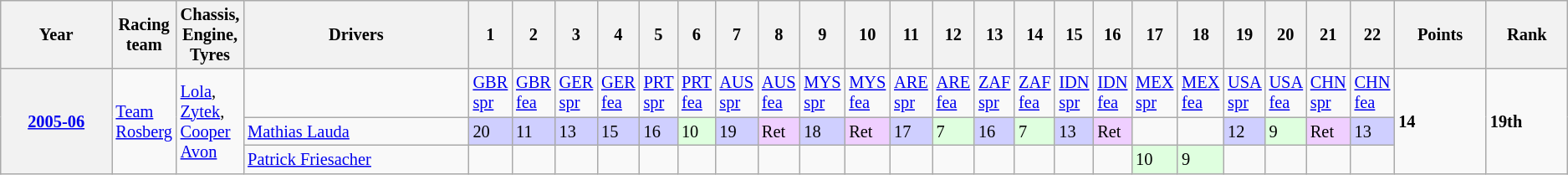<table class="wikitable" style="font-size: 85%">
<tr>
<th>Year</th>
<th width="4%">Racing<br>team</th>
<th width="4%">Chassis,<br>Engine,<br>Tyres</th>
<th>Drivers</th>
<th width="2%">1</th>
<th width="2%">2</th>
<th width="2%">3</th>
<th width="2%">4</th>
<th width="2%">5</th>
<th width="2%">6</th>
<th width="2%">7</th>
<th width="2%">8</th>
<th width="2%">9</th>
<th width="2%">10</th>
<th width="2%">11</th>
<th width="2%">12</th>
<th width="2%">13</th>
<th width="2%">14</th>
<th width="2%">15</th>
<th width="2%">16</th>
<th width="2%">17</th>
<th width="2%">18</th>
<th width="2%">19</th>
<th width="2%">20</th>
<th width="2%">21</th>
<th width="2%">22</th>
<th>Points</th>
<th>Rank</th>
</tr>
<tr>
<th rowspan=3><a href='#'>2005-06</a></th>
<td rowspan=3><a href='#'>Team Rosberg</a></td>
<td rowspan=3><a href='#'>Lola</a>,<br><a href='#'>Zytek</a>,<br><a href='#'>Cooper Avon</a></td>
<td></td>
<td><a href='#'>GBR spr</a></td>
<td><a href='#'>GBR fea</a></td>
<td><a href='#'>GER spr</a></td>
<td><a href='#'>GER fea</a></td>
<td><a href='#'>PRT spr</a></td>
<td><a href='#'>PRT fea</a></td>
<td><a href='#'>AUS spr</a></td>
<td><a href='#'>AUS fea</a></td>
<td><a href='#'>MYS spr</a></td>
<td><a href='#'>MYS fea</a></td>
<td><a href='#'>ARE spr</a></td>
<td><a href='#'>ARE fea</a></td>
<td><a href='#'>ZAF spr</a></td>
<td><a href='#'>ZAF fea</a></td>
<td><a href='#'>IDN spr</a></td>
<td><a href='#'>IDN fea</a></td>
<td><a href='#'>MEX spr</a></td>
<td><a href='#'>MEX fea</a></td>
<td><a href='#'>USA spr</a></td>
<td><a href='#'>USA fea</a></td>
<td><a href='#'>CHN spr</a></td>
<td><a href='#'>CHN fea</a></td>
<td rowspan=3><strong>14</strong></td>
<td rowspan=3><strong>19th</strong></td>
</tr>
<tr>
<td><a href='#'>Mathias Lauda</a></td>
<td style="background:#CFCFFF;">20</td>
<td style="background:#CFCFFF;">11</td>
<td style="background:#CFCFFF;">13</td>
<td style="background:#CFCFFF;">15</td>
<td style="background:#CFCFFF;">16</td>
<td style="background:#DFFFDF;">10</td>
<td style="background:#CFCFFF;">19</td>
<td style="background:#EFCFFF;">Ret</td>
<td style="background:#CFCFFF;">18</td>
<td style="background:#EFCFFF;">Ret</td>
<td style="background:#CFCFFF;">17</td>
<td style="background:#DFFFDF;">7</td>
<td style="background:#CFCFFF;">16</td>
<td style="background:#DFFFDF;">7</td>
<td style="background:#CFCFFF;">13</td>
<td style="background:#EFCFFF;">Ret</td>
<td></td>
<td></td>
<td style="background:#CFCFFF;">12</td>
<td style="background:#DFFFDF;">9</td>
<td style="background:#EFCFFF;">Ret</td>
<td style="background:#CFCFFF;">13</td>
</tr>
<tr>
<td><a href='#'>Patrick Friesacher</a></td>
<td></td>
<td></td>
<td></td>
<td></td>
<td></td>
<td></td>
<td></td>
<td></td>
<td></td>
<td></td>
<td></td>
<td></td>
<td></td>
<td></td>
<td></td>
<td></td>
<td style="background:#DFFFDF;">10</td>
<td style="background:#DFFFDF;">9</td>
<td></td>
<td></td>
<td></td>
<td></td>
</tr>
</table>
